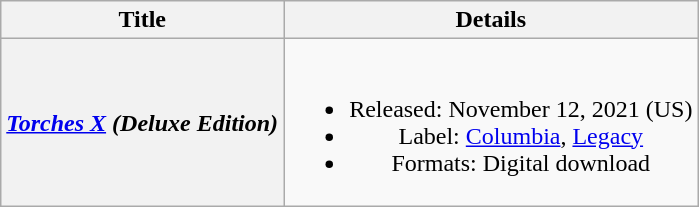<table class="wikitable plainrowheaders" style="text-align:center;">
<tr>
<th scope="col">Title</th>
<th scope="col">Details</th>
</tr>
<tr>
<th scope="row"><em><a href='#'>Torches X</a> (Deluxe Edition)</em></th>
<td><br><ul><li>Released: November 12, 2021 <span>(US)</span></li><li>Label: <a href='#'>Columbia</a>, <a href='#'>Legacy</a></li><li>Formats: Digital download</li></ul></td>
</tr>
</table>
